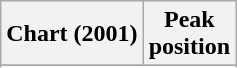<table class="wikitable sortable plainrowheaders" style="text-align:center">
<tr>
<th scope="col">Chart (2001)</th>
<th scope="col">Peak<br> position</th>
</tr>
<tr>
</tr>
<tr>
</tr>
</table>
